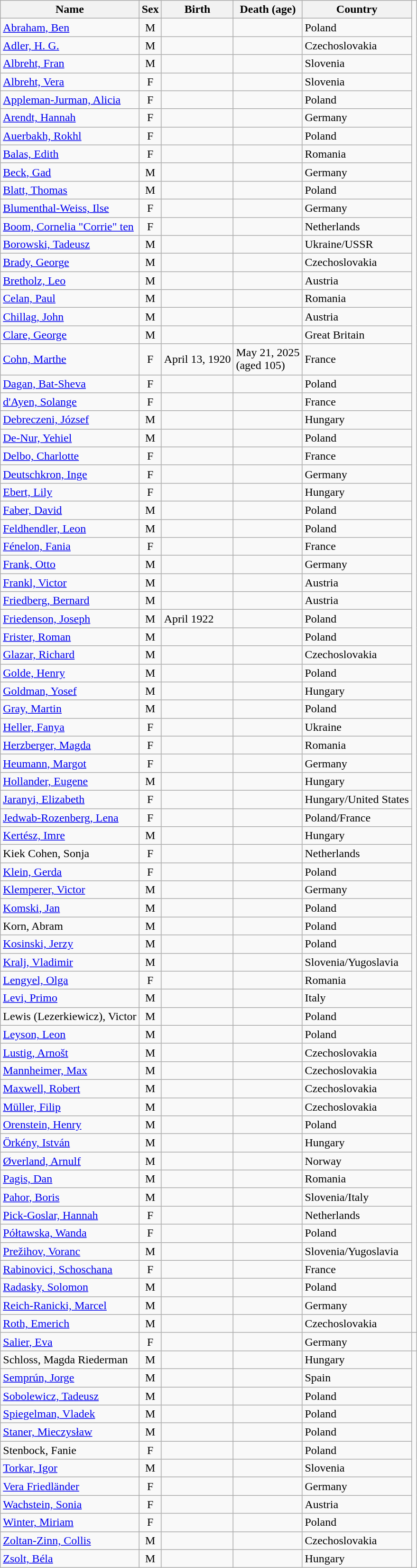<table class="wikitable sortable">
<tr>
<th>Name</th>
<th>Sex</th>
<th>Birth</th>
<th>Death (age)</th>
<th>Country</th>
</tr>
<tr>
<td><a href='#'>Abraham, Ben</a></td>
<td style="text-align:center">M</td>
<td></td>
<td></td>
<td>Poland</td>
</tr>
<tr>
<td><a href='#'>Adler, H. G.</a></td>
<td style="text-align:center">M</td>
<td></td>
<td></td>
<td>Czechoslovakia</td>
</tr>
<tr>
<td><a href='#'>Albreht, Fran</a></td>
<td style="text-align:center">M</td>
<td></td>
<td></td>
<td>Slovenia</td>
</tr>
<tr>
<td><a href='#'>Albreht, Vera</a></td>
<td style="text-align:center">F</td>
<td></td>
<td></td>
<td>Slovenia</td>
</tr>
<tr>
<td><a href='#'>Appleman-Jurman, Alicia</a></td>
<td style="text-align:center">F</td>
<td></td>
<td></td>
<td>Poland</td>
</tr>
<tr>
<td><a href='#'>Arendt, Hannah</a></td>
<td style="text-align:center">F</td>
<td></td>
<td></td>
<td>Germany</td>
</tr>
<tr>
<td><a href='#'>Auerbakh, Rokhl</a></td>
<td style="text-align:center">F</td>
<td></td>
<td></td>
<td>Poland</td>
</tr>
<tr>
<td><a href='#'>Balas, Edith</a></td>
<td style="text-align:center">F</td>
<td></td>
<td></td>
<td>Romania</td>
</tr>
<tr>
<td><a href='#'>Beck, Gad</a></td>
<td style="text-align:center">M</td>
<td></td>
<td></td>
<td>Germany</td>
</tr>
<tr>
<td><a href='#'>Blatt, Thomas</a></td>
<td style="text-align:center">M</td>
<td></td>
<td></td>
<td>Poland</td>
</tr>
<tr>
<td><a href='#'>Blumenthal-Weiss, Ilse</a></td>
<td style="text-align:center">F</td>
<td></td>
<td></td>
<td>Germany</td>
</tr>
<tr>
<td><a href='#'>Boom, Cornelia "Corrie" ten</a></td>
<td style="text-align:center">F</td>
<td></td>
<td></td>
<td>Netherlands</td>
</tr>
<tr>
<td><a href='#'>Borowski, Tadeusz</a></td>
<td style="text-align:center">M</td>
<td></td>
<td></td>
<td>Ukraine/USSR</td>
</tr>
<tr>
<td><a href='#'>Brady, George</a></td>
<td style="text-align:center">M</td>
<td></td>
<td></td>
<td>Czechoslovakia</td>
</tr>
<tr>
<td><a href='#'>Bretholz, Leo</a></td>
<td style="text-align:center">M</td>
<td></td>
<td></td>
<td>Austria</td>
</tr>
<tr>
<td><a href='#'>Celan, Paul</a></td>
<td style="text-align:center">M</td>
<td></td>
<td></td>
<td>Romania</td>
</tr>
<tr>
<td><a href='#'>Chillag, John</a></td>
<td style="text-align:center">M</td>
<td></td>
<td></td>
<td>Austria</td>
</tr>
<tr>
<td><a href='#'>Clare, George</a></td>
<td style="text-align:center">M</td>
<td></td>
<td></td>
<td>Great Britain</td>
</tr>
<tr>
<td><a href='#'>Cohn, Marthe</a></td>
<td style="text-align: center;">F</td>
<td>April 13, 1920</td>
<td>May 21, 2025<br>(aged 105)</td>
<td>France</td>
</tr>
<tr>
<td><a href='#'>Dagan, Bat-Sheva</a></td>
<td style="text-align:center">F</td>
<td></td>
<td></td>
<td>Poland</td>
</tr>
<tr>
<td><a href='#'>d'Ayen, Solange</a></td>
<td style="text-align:center">F</td>
<td></td>
<td></td>
<td>France</td>
</tr>
<tr>
<td><a href='#'>Debreczeni, József</a></td>
<td style="text-align:center">M</td>
<td></td>
<td></td>
<td>Hungary</td>
</tr>
<tr>
<td><a href='#'>De-Nur, Yehiel</a></td>
<td style="text-align:center">M</td>
<td></td>
<td></td>
<td>Poland</td>
</tr>
<tr>
<td><a href='#'>Delbo, Charlotte</a></td>
<td style="text-align:center">F</td>
<td></td>
<td></td>
<td>France</td>
</tr>
<tr>
<td><a href='#'>Deutschkron, Inge</a></td>
<td style="text-align:center">F</td>
<td></td>
<td></td>
<td>Germany</td>
</tr>
<tr>
<td><a href='#'>Ebert, Lily</a></td>
<td style="text-align:center">F</td>
<td></td>
<td></td>
<td>Hungary</td>
</tr>
<tr>
<td><a href='#'>Faber, David</a></td>
<td style="text-align:center">M</td>
<td></td>
<td></td>
<td>Poland</td>
</tr>
<tr>
<td><a href='#'>Feldhendler, Leon</a></td>
<td style="text-align:center">M</td>
<td></td>
<td></td>
<td>Poland</td>
</tr>
<tr>
<td><a href='#'>Fénelon, Fania</a></td>
<td style="text-align:center">F</td>
<td></td>
<td></td>
<td>France</td>
</tr>
<tr>
<td><a href='#'>Frank, Otto</a></td>
<td style="text-align:center">M</td>
<td></td>
<td></td>
<td>Germany</td>
</tr>
<tr>
<td><a href='#'>Frankl, Victor</a></td>
<td style="text-align:center">M</td>
<td></td>
<td></td>
<td>Austria</td>
</tr>
<tr>
<td><a href='#'>Friedberg, Bernard</a></td>
<td style="text-align:center">M</td>
<td></td>
<td></td>
<td>Austria</td>
</tr>
<tr>
<td><a href='#'>Friedenson, Joseph</a></td>
<td style="text-align:center">M</td>
<td>April 1922</td>
<td></td>
<td>Poland</td>
</tr>
<tr>
<td><a href='#'>Frister, Roman</a></td>
<td style="text-align:center">M</td>
<td></td>
<td></td>
<td>Poland</td>
</tr>
<tr>
<td><a href='#'>Glazar, Richard</a></td>
<td style="text-align:center">M</td>
<td></td>
<td></td>
<td>Czechoslovakia</td>
</tr>
<tr>
<td><a href='#'>Golde, Henry</a></td>
<td style="text-align:center">M</td>
<td></td>
<td></td>
<td>Poland</td>
</tr>
<tr>
<td><a href='#'>Goldman, Yosef</a></td>
<td style="text-align:center">M</td>
<td></td>
<td></td>
<td>Hungary</td>
</tr>
<tr>
<td><a href='#'>Gray, Martin</a></td>
<td style="text-align:center">M</td>
<td></td>
<td></td>
<td>Poland</td>
</tr>
<tr>
<td><a href='#'>Heller, Fanya</a></td>
<td style="text-align:center">F</td>
<td></td>
<td></td>
<td>Ukraine</td>
</tr>
<tr>
<td><a href='#'>Herzberger, Magda</a></td>
<td style="text-align:center">F</td>
<td></td>
<td></td>
<td>Romania</td>
</tr>
<tr>
<td><a href='#'>Heumann, Margot</a></td>
<td style="text-align:center">F</td>
<td></td>
<td></td>
<td>Germany</td>
</tr>
<tr>
<td><a href='#'>Hollander, Eugene</a></td>
<td style="text-align:center">M</td>
<td></td>
<td></td>
<td>Hungary</td>
</tr>
<tr>
<td><a href='#'>Jaranyi, Elizabeth</a></td>
<td style="text-align:center">F</td>
<td></td>
<td></td>
<td>Hungary/United States</td>
</tr>
<tr>
<td><a href='#'>Jedwab-Rozenberg, Lena</a></td>
<td style="text-align:center">F</td>
<td></td>
<td></td>
<td>Poland/France</td>
</tr>
<tr>
<td><a href='#'>Kertész, Imre</a></td>
<td style="text-align:center">M</td>
<td></td>
<td></td>
<td>Hungary</td>
</tr>
<tr>
<td Sonja Kiek Rosenstein Cohen>Kiek Cohen, Sonja</td>
<td style="text-align:center">F</td>
<td></td>
<td></td>
<td>Netherlands</td>
</tr>
<tr>
<td><a href='#'>Klein, Gerda</a></td>
<td style="text-align:center">F</td>
<td></td>
<td></td>
<td>Poland</td>
</tr>
<tr>
<td><a href='#'>Klemperer, Victor</a></td>
<td style="text-align:center">M</td>
<td></td>
<td></td>
<td>Germany</td>
</tr>
<tr>
<td><a href='#'>Komski, Jan</a></td>
<td style="text-align:center">M</td>
<td></td>
<td></td>
<td>Poland</td>
</tr>
<tr>
<td>Korn, Abram</td>
<td style="text-align:center">M</td>
<td></td>
<td></td>
<td>Poland</td>
</tr>
<tr>
<td><a href='#'>Kosinski, Jerzy</a></td>
<td style="text-align:center">M</td>
<td></td>
<td></td>
<td>Poland</td>
</tr>
<tr>
<td><a href='#'>Kralj, Vladimir</a></td>
<td style="text-align:center">M</td>
<td></td>
<td></td>
<td>Slovenia/Yugoslavia</td>
</tr>
<tr>
<td><a href='#'>Lengyel, Olga</a></td>
<td style="text-align:center">F</td>
<td></td>
<td></td>
<td>Romania</td>
</tr>
<tr>
<td><a href='#'>Levi, Primo</a></td>
<td style="text-align:center">M</td>
<td></td>
<td></td>
<td>Italy</td>
</tr>
<tr>
<td>Lewis (Lezerkiewicz), Victor</td>
<td style="text-align:center">M</td>
<td></td>
<td></td>
<td>Poland</td>
</tr>
<tr>
<td><a href='#'>Leyson, Leon</a></td>
<td style="text-align:center">M</td>
<td></td>
<td></td>
<td>Poland</td>
</tr>
<tr>
<td><a href='#'>Lustig, Arnošt</a></td>
<td style="text-align:center">M</td>
<td></td>
<td></td>
<td>Czechoslovakia</td>
</tr>
<tr>
<td><a href='#'>Mannheimer, Max</a></td>
<td style="text-align:center">M</td>
<td></td>
<td></td>
<td>Czechoslovakia</td>
</tr>
<tr>
<td><a href='#'>Maxwell, Robert</a></td>
<td style="text-align:center">M</td>
<td></td>
<td></td>
<td>Czechoslovakia</td>
</tr>
<tr>
<td><a href='#'>Müller, Filip</a></td>
<td style="text-align:center">M</td>
<td></td>
<td></td>
<td>Czechoslovakia</td>
</tr>
<tr>
<td><a href='#'>Orenstein, Henry</a></td>
<td style="text-align:center">M</td>
<td></td>
<td></td>
<td>Poland</td>
</tr>
<tr>
<td><a href='#'>Örkény, István</a></td>
<td style="text-align:center">M</td>
<td></td>
<td></td>
<td>Hungary</td>
</tr>
<tr>
<td><a href='#'>Øverland, Arnulf</a></td>
<td style="text-align:center">M</td>
<td></td>
<td></td>
<td>Norway</td>
</tr>
<tr>
<td><a href='#'>Pagis, Dan</a></td>
<td style="text-align:center">M</td>
<td></td>
<td></td>
<td>Romania</td>
</tr>
<tr>
<td><a href='#'>Pahor, Boris</a></td>
<td style="text-align:center">M</td>
<td></td>
<td></td>
<td>Slovenia/Italy</td>
</tr>
<tr>
<td><a href='#'>Pick-Goslar, Hannah</a></td>
<td style="text-align:center">F</td>
<td></td>
<td></td>
<td>Netherlands</td>
</tr>
<tr>
<td><a href='#'>Półtawska, Wanda</a></td>
<td style="text-align:center">F</td>
<td></td>
<td></td>
<td>Poland</td>
</tr>
<tr>
<td><a href='#'>Prežihov, Voranc</a></td>
<td style="text-align:center">M</td>
<td></td>
<td></td>
<td>Slovenia/Yugoslavia</td>
</tr>
<tr>
<td><a href='#'>Rabinovici, Schoschana</a></td>
<td style="text-align:center">F</td>
<td></td>
<td></td>
<td>France</td>
</tr>
<tr>
<td><a href='#'>Radasky, Solomon</a></td>
<td style="text-align:center">M</td>
<td></td>
<td></td>
<td>Poland</td>
</tr>
<tr>
<td><a href='#'>Reich-Ranicki, Marcel</a></td>
<td style="text-align:center">M</td>
<td></td>
<td></td>
<td>Germany</td>
</tr>
<tr>
<td><a href='#'>Roth, Emerich</a></td>
<td style="text-align:center">M</td>
<td></td>
<td></td>
<td>Czechoslovakia</td>
</tr>
<tr>
<td><a href='#'>Salier, Eva</a></td>
<td style="text-align:center">F</td>
<td></td>
<td></td>
<td>Germany</td>
<td></td>
</tr>
<tr>
<td>Schloss, Magda Riederman</td>
<td style="text-align:center">M</td>
<td></td>
<td></td>
<td>Hungary</td>
</tr>
<tr>
<td><a href='#'>Semprún, Jorge</a></td>
<td style="text-align:center">M</td>
<td></td>
<td></td>
<td>Spain</td>
</tr>
<tr>
<td><a href='#'>Sobolewicz, Tadeusz</a></td>
<td style="text-align:center">M</td>
<td></td>
<td></td>
<td>Poland</td>
</tr>
<tr>
<td><a href='#'>Spiegelman, Vladek</a></td>
<td style="text-align:center">M</td>
<td></td>
<td></td>
<td>Poland</td>
</tr>
<tr>
<td><a href='#'>Staner, Mieczysław</a></td>
<td style="text-align:center">M</td>
<td></td>
<td></td>
<td>Poland</td>
</tr>
<tr>
<td>Stenbock, Fanie</td>
<td style="text-align:center">F</td>
<td></td>
<td></td>
<td>Poland</td>
</tr>
<tr>
<td><a href='#'>Torkar, Igor</a></td>
<td style="text-align:center">M</td>
<td></td>
<td></td>
<td>Slovenia</td>
</tr>
<tr>
<td><a href='#'>Vera Friedländer</a></td>
<td style="text-align: center;">F</td>
<td></td>
<td></td>
<td>Germany</td>
</tr>
<tr>
<td><a href='#'>Wachstein, Sonia</a></td>
<td style="text-align:center">F</td>
<td></td>
<td></td>
<td>Austria</td>
</tr>
<tr>
<td><a href='#'>Winter, Miriam</a></td>
<td style="text-align:center">F</td>
<td></td>
<td></td>
<td>Poland</td>
</tr>
<tr>
<td><a href='#'>Zoltan-Zinn, Collis</a></td>
<td style="text-align:center">M</td>
<td></td>
<td></td>
<td>Czechoslovakia</td>
</tr>
<tr>
<td><a href='#'>Zsolt, Béla</a></td>
<td style="text-align:center">M</td>
<td></td>
<td></td>
<td>Hungary</td>
</tr>
</table>
